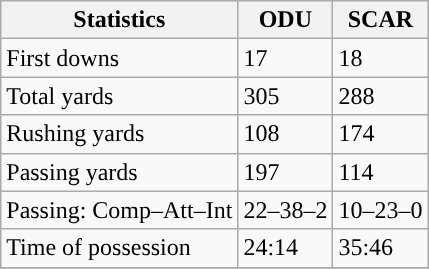<table class="wikitable" style="float: left;">
<tr>
<th>Statistics</th>
<th>ODU</th>
<th>SCAR</th>
</tr>
<tr>
<td>First downs</td>
<td>17</td>
<td>18</td>
</tr>
<tr>
<td>Total yards</td>
<td>305</td>
<td>288</td>
</tr>
<tr>
<td>Rushing yards</td>
<td>108</td>
<td>174</td>
</tr>
<tr>
<td>Passing yards</td>
<td>197</td>
<td>114</td>
</tr>
<tr>
<td>Passing: Comp–Att–Int</td>
<td>22–38–2</td>
<td>10–23–0</td>
</tr>
<tr>
<td>Time of possession</td>
<td>24:14</td>
<td>35:46</td>
</tr>
<tr>
</tr>
</table>
